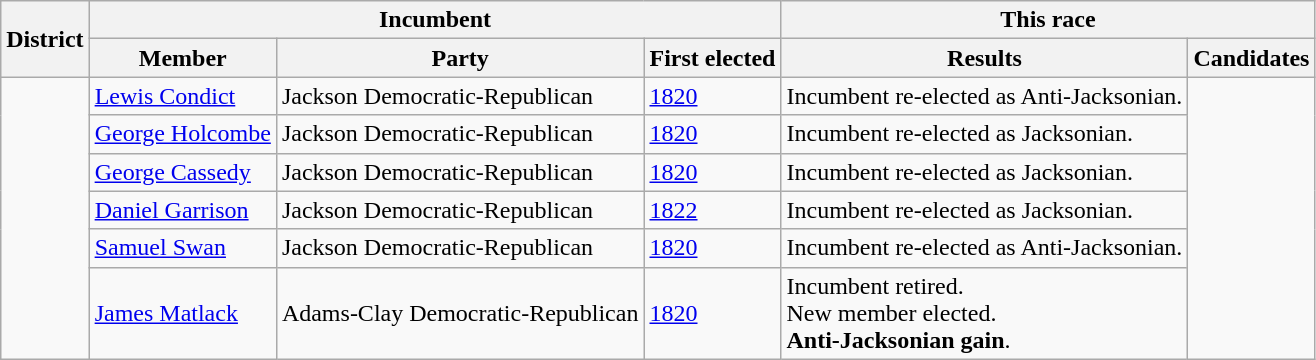<table class=wikitable>
<tr>
<th rowspan=2>District</th>
<th colspan=3>Incumbent</th>
<th colspan=2>This race</th>
</tr>
<tr>
<th>Member</th>
<th>Party</th>
<th>First elected</th>
<th>Results</th>
<th>Candidates</th>
</tr>
<tr>
<td rowspan=6><br></td>
<td><a href='#'>Lewis Condict</a></td>
<td>Jackson Democratic-Republican</td>
<td><a href='#'>1820</a></td>
<td>Incumbent re-elected as Anti-Jacksonian.</td>
<td nowrap rowspan=6></td>
</tr>
<tr>
<td><a href='#'>George Holcombe</a></td>
<td>Jackson Democratic-Republican</td>
<td><a href='#'>1820</a></td>
<td>Incumbent re-elected as Jacksonian.</td>
</tr>
<tr>
<td><a href='#'>George Cassedy</a></td>
<td>Jackson Democratic-Republican</td>
<td><a href='#'>1820</a></td>
<td>Incumbent re-elected as Jacksonian.</td>
</tr>
<tr>
<td><a href='#'>Daniel Garrison</a></td>
<td>Jackson Democratic-Republican</td>
<td><a href='#'>1822</a></td>
<td>Incumbent re-elected as Jacksonian.</td>
</tr>
<tr>
<td><a href='#'>Samuel Swan</a></td>
<td>Jackson Democratic-Republican</td>
<td><a href='#'>1820</a></td>
<td>Incumbent re-elected as Anti-Jacksonian.</td>
</tr>
<tr>
<td><a href='#'>James Matlack</a></td>
<td>Adams-Clay Democratic-Republican</td>
<td><a href='#'>1820</a></td>
<td>Incumbent retired.<br>New member elected.<br><strong>Anti-Jacksonian gain</strong>.</td>
</tr>
</table>
